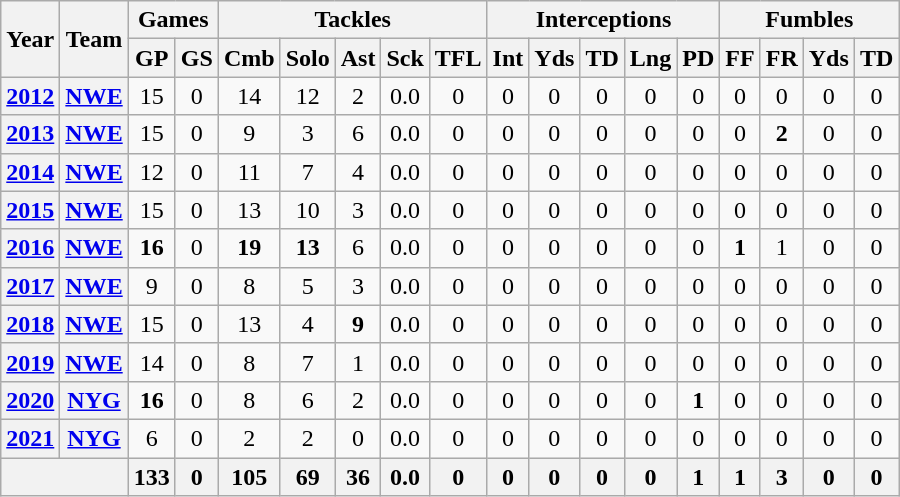<table class="wikitable" style="text-align:center">
<tr>
<th rowspan="2">Year</th>
<th rowspan="2">Team</th>
<th colspan="2">Games</th>
<th colspan="5">Tackles</th>
<th colspan="5">Interceptions</th>
<th colspan="4">Fumbles</th>
</tr>
<tr>
<th>GP</th>
<th>GS</th>
<th>Cmb</th>
<th>Solo</th>
<th>Ast</th>
<th>Sck</th>
<th>TFL</th>
<th>Int</th>
<th>Yds</th>
<th>TD</th>
<th>Lng</th>
<th>PD</th>
<th>FF</th>
<th>FR</th>
<th>Yds</th>
<th>TD</th>
</tr>
<tr>
<th><a href='#'>2012</a></th>
<th><a href='#'>NWE</a></th>
<td>15</td>
<td>0</td>
<td>14</td>
<td>12</td>
<td>2</td>
<td>0.0</td>
<td>0</td>
<td>0</td>
<td>0</td>
<td>0</td>
<td>0</td>
<td>0</td>
<td>0</td>
<td>0</td>
<td>0</td>
<td>0</td>
</tr>
<tr>
<th><a href='#'>2013</a></th>
<th><a href='#'>NWE</a></th>
<td>15</td>
<td>0</td>
<td>9</td>
<td>3</td>
<td>6</td>
<td>0.0</td>
<td>0</td>
<td>0</td>
<td>0</td>
<td>0</td>
<td>0</td>
<td>0</td>
<td>0</td>
<td><strong>2</strong></td>
<td>0</td>
<td>0</td>
</tr>
<tr>
<th><a href='#'>2014</a></th>
<th><a href='#'>NWE</a></th>
<td>12</td>
<td>0</td>
<td>11</td>
<td>7</td>
<td>4</td>
<td>0.0</td>
<td>0</td>
<td>0</td>
<td>0</td>
<td>0</td>
<td>0</td>
<td>0</td>
<td>0</td>
<td>0</td>
<td>0</td>
<td>0</td>
</tr>
<tr>
<th><a href='#'>2015</a></th>
<th><a href='#'>NWE</a></th>
<td>15</td>
<td>0</td>
<td>13</td>
<td>10</td>
<td>3</td>
<td>0.0</td>
<td>0</td>
<td>0</td>
<td>0</td>
<td>0</td>
<td>0</td>
<td>0</td>
<td>0</td>
<td>0</td>
<td>0</td>
<td>0</td>
</tr>
<tr>
<th><a href='#'>2016</a></th>
<th><a href='#'>NWE</a></th>
<td><strong>16</strong></td>
<td>0</td>
<td><strong>19</strong></td>
<td><strong>13</strong></td>
<td>6</td>
<td>0.0</td>
<td>0</td>
<td>0</td>
<td>0</td>
<td>0</td>
<td>0</td>
<td>0</td>
<td><strong>1</strong></td>
<td>1</td>
<td>0</td>
<td>0</td>
</tr>
<tr>
<th><a href='#'>2017</a></th>
<th><a href='#'>NWE</a></th>
<td>9</td>
<td>0</td>
<td>8</td>
<td>5</td>
<td>3</td>
<td>0.0</td>
<td>0</td>
<td>0</td>
<td>0</td>
<td>0</td>
<td>0</td>
<td>0</td>
<td>0</td>
<td>0</td>
<td>0</td>
<td>0</td>
</tr>
<tr>
<th><a href='#'>2018</a></th>
<th><a href='#'>NWE</a></th>
<td>15</td>
<td>0</td>
<td>13</td>
<td>4</td>
<td><strong>9</strong></td>
<td>0.0</td>
<td>0</td>
<td>0</td>
<td>0</td>
<td>0</td>
<td>0</td>
<td>0</td>
<td>0</td>
<td>0</td>
<td>0</td>
<td>0</td>
</tr>
<tr>
<th><a href='#'>2019</a></th>
<th><a href='#'>NWE</a></th>
<td>14</td>
<td>0</td>
<td>8</td>
<td>7</td>
<td>1</td>
<td>0.0</td>
<td>0</td>
<td>0</td>
<td>0</td>
<td>0</td>
<td>0</td>
<td>0</td>
<td>0</td>
<td>0</td>
<td>0</td>
<td>0</td>
</tr>
<tr>
<th><a href='#'>2020</a></th>
<th><a href='#'>NYG</a></th>
<td><strong>16</strong></td>
<td>0</td>
<td>8</td>
<td>6</td>
<td>2</td>
<td>0.0</td>
<td>0</td>
<td>0</td>
<td>0</td>
<td>0</td>
<td>0</td>
<td><strong>1</strong></td>
<td>0</td>
<td>0</td>
<td>0</td>
<td>0</td>
</tr>
<tr>
<th><a href='#'>2021</a></th>
<th><a href='#'>NYG</a></th>
<td>6</td>
<td>0</td>
<td>2</td>
<td>2</td>
<td>0</td>
<td>0.0</td>
<td>0</td>
<td>0</td>
<td>0</td>
<td>0</td>
<td>0</td>
<td>0</td>
<td>0</td>
<td>0</td>
<td>0</td>
<td>0</td>
</tr>
<tr>
<th colspan="2"></th>
<th>133</th>
<th>0</th>
<th>105</th>
<th>69</th>
<th>36</th>
<th>0.0</th>
<th>0</th>
<th>0</th>
<th>0</th>
<th>0</th>
<th>0</th>
<th>1</th>
<th>1</th>
<th>3</th>
<th>0</th>
<th>0</th>
</tr>
</table>
